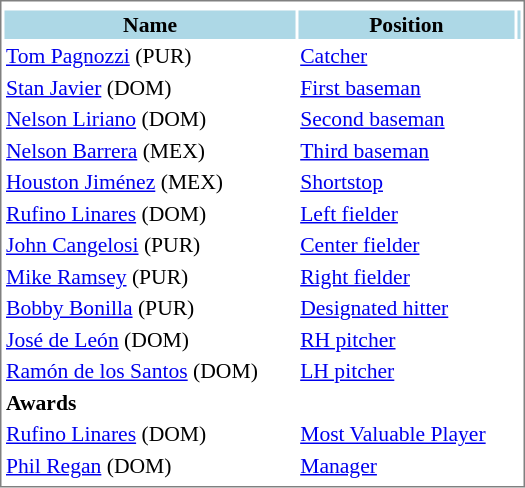<table cellpadding="1" width="350px" style="font-size: 90%; border: 1px solid gray;">
<tr align="center" style="font-size: larger;">
<td colspan=6></td>
</tr>
<tr>
<th style="background:lightblue;">Name</th>
<th style="background:lightblue;">Position</th>
<th style="background:lightblue;"></th>
</tr>
<tr>
<td><a href='#'>Tom Pagnozzi</a> (PUR)</td>
<td><a href='#'>Catcher</a></td>
</tr>
<tr>
<td><a href='#'>Stan Javier</a> (DOM)</td>
<td><a href='#'>First baseman</a></td>
</tr>
<tr>
<td><a href='#'>Nelson Liriano</a> (DOM)</td>
<td><a href='#'>Second baseman</a></td>
</tr>
<tr>
<td><a href='#'>Nelson Barrera</a> (MEX)</td>
<td><a href='#'>Third baseman</a></td>
</tr>
<tr>
<td><a href='#'>Houston Jiménez</a> (MEX)</td>
<td><a href='#'>Shortstop</a></td>
</tr>
<tr>
<td><a href='#'>Rufino Linares</a> (DOM)</td>
<td><a href='#'>Left fielder</a></td>
</tr>
<tr>
<td><a href='#'>John Cangelosi</a> (PUR)</td>
<td><a href='#'>Center fielder</a></td>
</tr>
<tr>
<td><a href='#'>Mike Ramsey</a> (PUR)</td>
<td><a href='#'>Right fielder</a></td>
</tr>
<tr>
<td><a href='#'>Bobby Bonilla</a> (PUR)</td>
<td><a href='#'>Designated hitter</a></td>
</tr>
<tr>
<td><a href='#'>José de León</a> (DOM)</td>
<td><a href='#'>RH pitcher</a></td>
</tr>
<tr>
<td><a href='#'>Ramón de los Santos</a> (DOM)</td>
<td><a href='#'>LH pitcher</a></td>
</tr>
<tr>
<td><strong>Awards</strong></td>
</tr>
<tr>
<td><a href='#'>Rufino Linares</a> (DOM)</td>
<td><a href='#'>Most Valuable Player</a></td>
</tr>
<tr>
<td><a href='#'>Phil Regan</a> (DOM)</td>
<td><a href='#'>Manager</a></td>
</tr>
<tr>
</tr>
</table>
